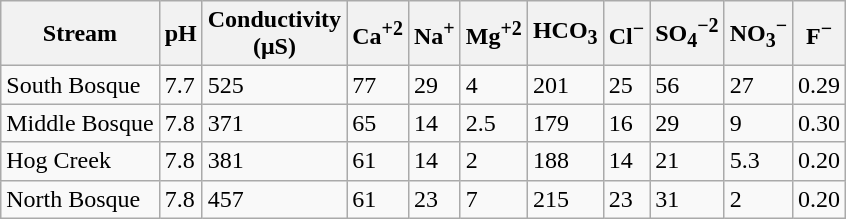<table class="wikitable">
<tr>
<th>Stream</th>
<th>pH</th>
<th>Conductivity<br>(μS)</th>
<th>Ca<sup>+2</sup></th>
<th>Na<sup>+</sup></th>
<th>Mg<sup>+2</sup></th>
<th>HCO<sub>3</sub></th>
<th>Cl<sup>−</sup></th>
<th>SO<sub>4</sub><sup>−2</sup></th>
<th>NO<sub>3</sub><sup>−</sup></th>
<th>F<sup>−</sup></th>
</tr>
<tr>
<td>South Bosque</td>
<td>7.7</td>
<td>525</td>
<td>77</td>
<td>29</td>
<td>4</td>
<td>201</td>
<td>25</td>
<td>56</td>
<td>27</td>
<td>0.29</td>
</tr>
<tr>
<td>Middle Bosque</td>
<td>7.8</td>
<td>371</td>
<td>65</td>
<td>14</td>
<td>2.5</td>
<td>179</td>
<td>16</td>
<td>29</td>
<td>9</td>
<td>0.30</td>
</tr>
<tr>
<td>Hog Creek</td>
<td>7.8</td>
<td>381</td>
<td>61</td>
<td>14</td>
<td>2</td>
<td>188</td>
<td>14</td>
<td>21</td>
<td>5.3</td>
<td>0.20</td>
</tr>
<tr>
<td>North Bosque</td>
<td>7.8</td>
<td>457</td>
<td>61</td>
<td>23</td>
<td>7</td>
<td>215</td>
<td>23</td>
<td>31</td>
<td>2</td>
<td>0.20</td>
</tr>
</table>
